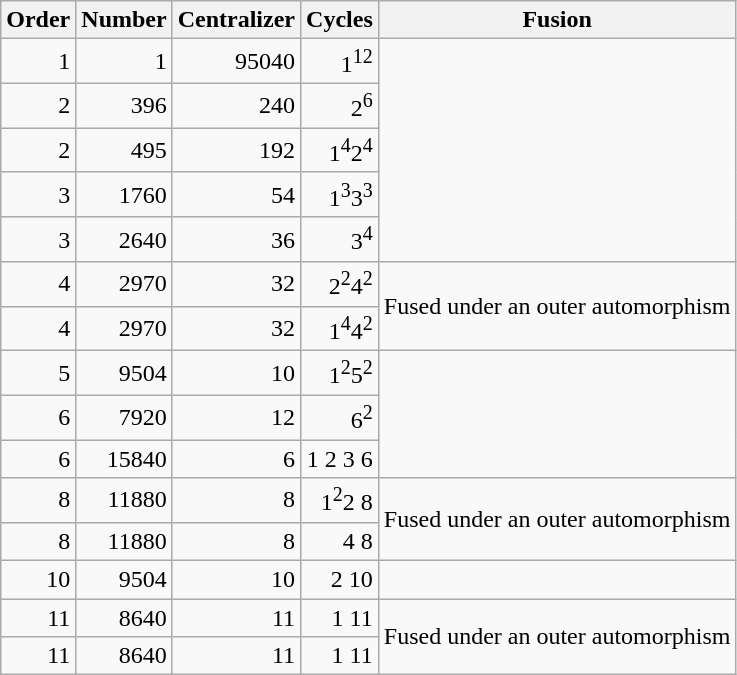<table class="wikitable" style="text-align: right">
<tr>
<th>Order</th>
<th>Number</th>
<th>Centralizer</th>
<th>Cycles</th>
<th>Fusion</th>
</tr>
<tr>
<td>1</td>
<td>1</td>
<td>95040</td>
<td>1<sup>12</sup></td>
</tr>
<tr>
<td>2</td>
<td>396</td>
<td>240</td>
<td>2<sup>6</sup></td>
</tr>
<tr>
<td>2</td>
<td>495</td>
<td>192</td>
<td>1<sup>4</sup>2<sup>4</sup></td>
</tr>
<tr>
<td>3</td>
<td>1760</td>
<td>54</td>
<td>1<sup>3</sup>3<sup>3</sup></td>
</tr>
<tr>
<td>3</td>
<td>2640</td>
<td>36</td>
<td>3<sup>4</sup></td>
</tr>
<tr>
<td>4</td>
<td>2970</td>
<td>32</td>
<td>2<sup>2</sup>4<sup>2</sup></td>
<td rowspan="2">Fused under an outer automorphism</td>
</tr>
<tr>
<td>4</td>
<td>2970</td>
<td>32</td>
<td>1<sup>4</sup>4<sup>2</sup></td>
</tr>
<tr>
<td>5</td>
<td>9504</td>
<td>10</td>
<td>1<sup>2</sup>5<sup>2</sup></td>
</tr>
<tr>
<td>6</td>
<td>7920</td>
<td>12</td>
<td>6<sup>2</sup></td>
</tr>
<tr>
<td>6</td>
<td>15840</td>
<td>6</td>
<td>1 2 3 6</td>
</tr>
<tr>
<td>8</td>
<td>11880</td>
<td>8</td>
<td>1<sup>2</sup>2 8</td>
<td rowspan="2">Fused under an outer automorphism</td>
</tr>
<tr>
<td>8</td>
<td>11880</td>
<td>8</td>
<td>4 8</td>
</tr>
<tr>
<td>10</td>
<td>9504</td>
<td>10</td>
<td>2 10</td>
</tr>
<tr>
<td>11</td>
<td>8640</td>
<td>11</td>
<td>1 11</td>
<td rowspan="2">Fused under an outer automorphism</td>
</tr>
<tr>
<td>11</td>
<td>8640</td>
<td>11</td>
<td>1 11</td>
</tr>
</table>
